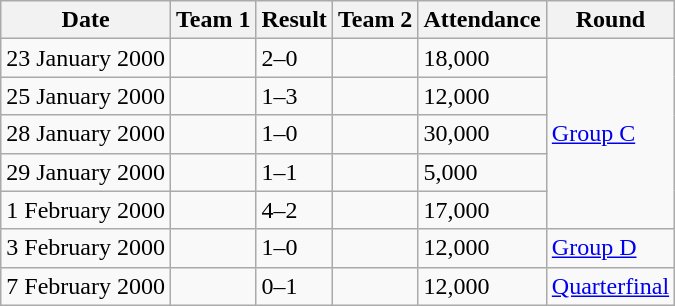<table class="wikitable" style="text-align: left;">
<tr>
<th>Date</th>
<th>Team 1</th>
<th>Result</th>
<th>Team 2</th>
<th>Attendance</th>
<th>Round</th>
</tr>
<tr>
<td>23 January 2000</td>
<td></td>
<td>2–0</td>
<td></td>
<td>18,000</td>
<td rowspan=5><a href='#'>Group C</a></td>
</tr>
<tr>
<td>25 January 2000</td>
<td></td>
<td>1–3</td>
<td></td>
<td>12,000</td>
</tr>
<tr>
<td>28 January 2000</td>
<td></td>
<td>1–0</td>
<td></td>
<td>30,000</td>
</tr>
<tr>
<td>29 January 2000</td>
<td></td>
<td>1–1</td>
<td></td>
<td>5,000</td>
</tr>
<tr>
<td>1 February 2000</td>
<td></td>
<td>4–2</td>
<td></td>
<td>17,000</td>
</tr>
<tr>
<td>3 February 2000</td>
<td></td>
<td>1–0</td>
<td></td>
<td>12,000</td>
<td><a href='#'>Group D</a></td>
</tr>
<tr>
<td>7 February 2000</td>
<td></td>
<td>0–1</td>
<td></td>
<td>12,000</td>
<td><a href='#'>Quarterfinal</a></td>
</tr>
</table>
